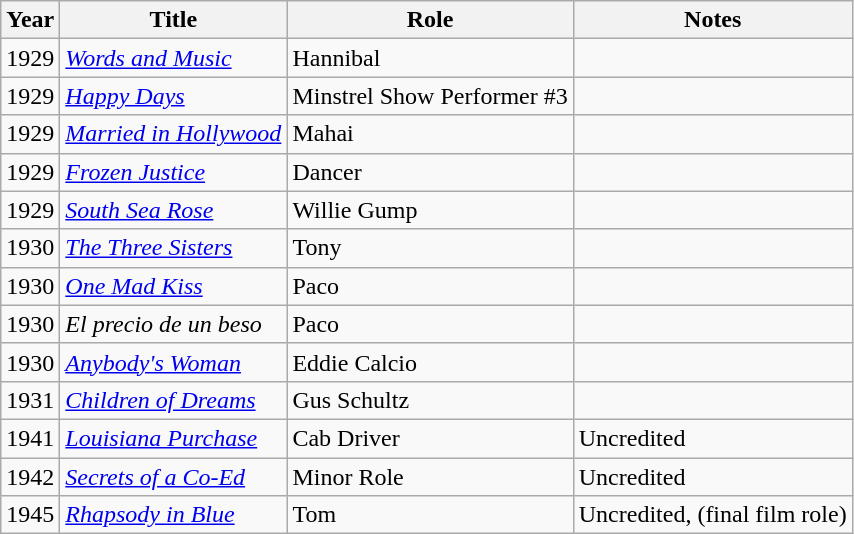<table class="wikitable">
<tr>
<th>Year</th>
<th>Title</th>
<th>Role</th>
<th>Notes</th>
</tr>
<tr>
<td>1929</td>
<td><em><a href='#'>Words and Music</a></em></td>
<td>Hannibal</td>
<td></td>
</tr>
<tr>
<td>1929</td>
<td><em><a href='#'>Happy Days</a></em></td>
<td>Minstrel Show Performer #3</td>
<td></td>
</tr>
<tr>
<td>1929</td>
<td><em><a href='#'>Married in Hollywood</a></em></td>
<td>Mahai</td>
<td></td>
</tr>
<tr>
<td>1929</td>
<td><em><a href='#'>Frozen Justice</a></em></td>
<td>Dancer</td>
<td></td>
</tr>
<tr>
<td>1929</td>
<td><em><a href='#'>South Sea Rose</a></em></td>
<td>Willie Gump</td>
<td></td>
</tr>
<tr>
<td>1930</td>
<td><em><a href='#'>The Three Sisters</a></em></td>
<td>Tony</td>
<td></td>
</tr>
<tr>
<td>1930</td>
<td><em><a href='#'>One Mad Kiss</a></em></td>
<td>Paco</td>
<td></td>
</tr>
<tr>
<td>1930</td>
<td><em>El precio de un beso</em></td>
<td>Paco</td>
<td></td>
</tr>
<tr>
<td>1930</td>
<td><em><a href='#'>Anybody's Woman</a></em></td>
<td>Eddie Calcio</td>
<td></td>
</tr>
<tr>
<td>1931</td>
<td><em><a href='#'>Children of Dreams</a></em></td>
<td>Gus Schultz</td>
<td></td>
</tr>
<tr>
<td>1941</td>
<td><em><a href='#'>Louisiana Purchase</a></em></td>
<td>Cab Driver</td>
<td>Uncredited</td>
</tr>
<tr>
<td>1942</td>
<td><em><a href='#'>Secrets of a Co-Ed</a></em></td>
<td>Minor Role</td>
<td>Uncredited</td>
</tr>
<tr>
<td>1945</td>
<td><em><a href='#'>Rhapsody in Blue</a></em></td>
<td>Tom</td>
<td>Uncredited, (final film role)</td>
</tr>
</table>
